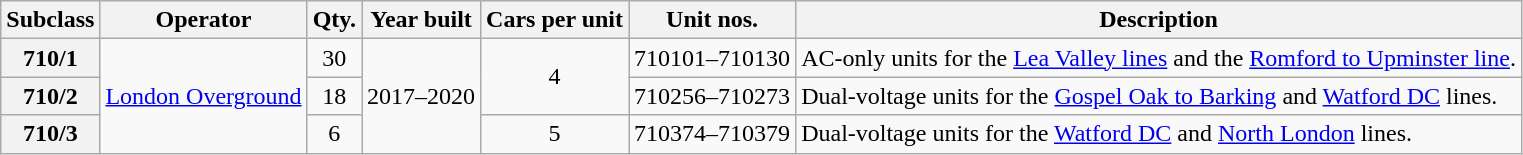<table class="wikitable">
<tr>
<th>Subclass</th>
<th>Operator</th>
<th>Qty.</th>
<th>Year built</th>
<th>Cars per unit</th>
<th>Unit nos.</th>
<th>Description</th>
</tr>
<tr>
<th>710/1</th>
<td align=center rowspan=3><a href='#'>London Overground</a></td>
<td align=center>30</td>
<td align=center rowspan=3>2017–2020</td>
<td align=center rowspan=2>4</td>
<td>710101–710130</td>
<td>AC-only units for the <a href='#'>Lea Valley lines</a> and the <a href='#'>Romford to Upminster line</a>.</td>
</tr>
<tr>
<th>710/2</th>
<td align=center>18</td>
<td>710256–710273</td>
<td>Dual-voltage units for the <a href='#'>Gospel Oak to Barking</a> and <a href='#'>Watford DC</a> lines.</td>
</tr>
<tr>
<th>710/3</th>
<td align=center>6</td>
<td align=center>5</td>
<td>710374–710379</td>
<td>Dual-voltage units for the <a href='#'>Watford DC</a> and <a href='#'>North London</a> lines.</td>
</tr>
</table>
